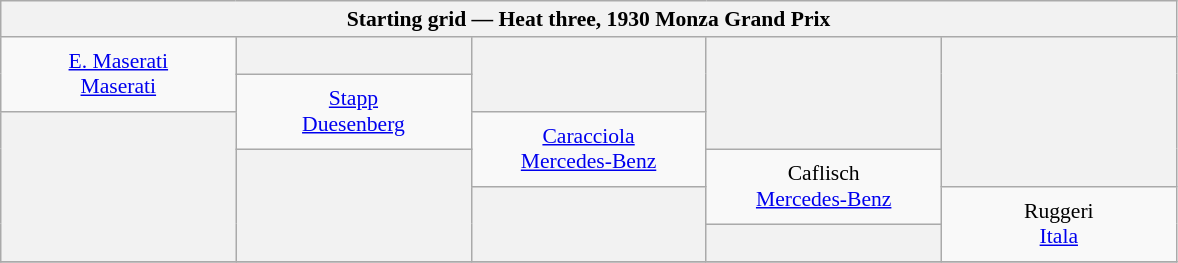<table class="wikitable" style="font-size: 90%;">
<tr>
<th colspan=5>Starting grid — Heat three, 1930 Monza Grand Prix</th>
</tr>
<tr align="center" style="height: 25px;">
<td rowspan=2 width=150px> <a href='#'>E. Maserati</a><br><a href='#'>Maserati</a></td>
<th width=150px></th>
<th rowspan=2 width=150px></th>
<th rowspan=3 width=150px></th>
<th rowspan=4 width=150px></th>
</tr>
<tr align="center" style="height: 25px;">
<td rowspan=2> <a href='#'>Stapp</a><br><a href='#'>Duesenberg</a></td>
</tr>
<tr align="center" style="height: 25px;">
<th rowspan=4></th>
<td rowspan=2> <a href='#'>Caracciola</a><br><a href='#'>Mercedes-Benz</a></td>
</tr>
<tr align="center" style="height: 25px;">
<th rowspan=3></th>
<td rowspan=2> Caflisch<br><a href='#'>Mercedes-Benz</a></td>
</tr>
<tr align="center" style="height: 25px;">
<th rowspan=2></th>
<td rowspan=2> Ruggeri<br><a href='#'>Itala</a></td>
</tr>
<tr align="center" style="height: 25px;">
<th></th>
</tr>
<tr>
</tr>
</table>
